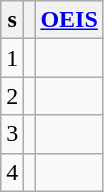<table class="wikitable sortable">
<tr>
<th>s</th>
<th></th>
<th><a href='#'>OEIS</a></th>
</tr>
<tr>
<td>1</td>
<td></td>
<td></td>
</tr>
<tr>
<td>2</td>
<td></td>
<td></td>
</tr>
<tr>
<td>3</td>
<td></td>
<td></td>
</tr>
<tr>
<td>4</td>
<td></td>
<td></td>
</tr>
</table>
